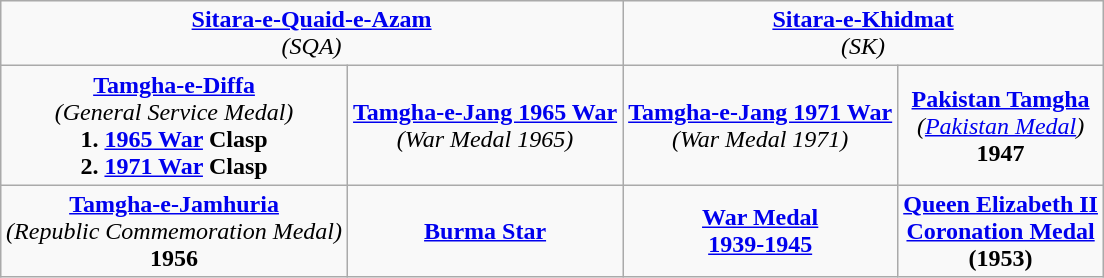<table class="wikitable" style="margin:1em auto; text-align:center;">
<tr>
<td colspan="2"><strong><a href='#'>Sitara-e-Quaid-e-Azam</a></strong><br><em>(SQA)</em></td>
<td colspan="2"><strong><a href='#'>Sitara-e-Khidmat</a></strong><br><em>(SK)</em></td>
</tr>
<tr>
<td><strong><a href='#'>Tamgha-e-Diffa</a></strong><br><em>(General Service Medal)</em><br><strong>1. <a href='#'>1965 War</a> Clasp</strong><br><strong>2. <a href='#'>1971 War</a> Clasp</strong></td>
<td><strong><a href='#'>Tamgha-e-Jang 1965 War</a></strong><br><em>(War Medal 1965)</em></td>
<td><strong><a href='#'>Tamgha-e-Jang 1971 War</a></strong><br><em>(War Medal 1971)</em></td>
<td><strong><a href='#'>Pakistan Tamgha</a></strong><br><em>(<a href='#'>Pakistan Medal</a>)</em><br><strong>1947</strong></td>
</tr>
<tr>
<td><strong><a href='#'>Tamgha-e-Jamhuria</a></strong><br><em>(Republic Commemoration Medal)</em><br><strong>1956</strong></td>
<td><strong><a href='#'>Burma Star</a></strong></td>
<td><strong><a href='#'>War Medal</a></strong><br><strong><a href='#'>1939-1945</a></strong></td>
<td><strong><a href='#'>Queen Elizabeth II</a></strong><br><strong><a href='#'>Coronation Medal</a></strong><br><strong>(1953)</strong></td>
</tr>
</table>
